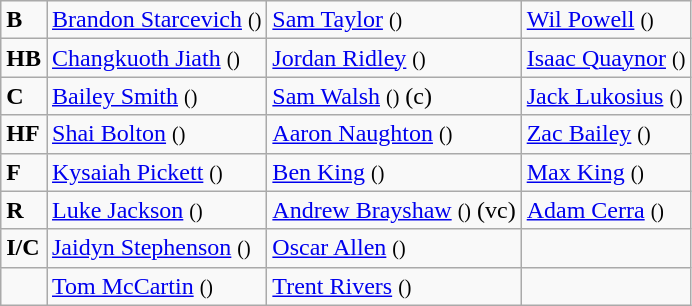<table class="wikitable">
<tr>
<td><strong>B</strong></td>
<td><a href='#'>Brandon Starcevich</a> <small>()</small></td>
<td><a href='#'>Sam Taylor</a> <small>()</small></td>
<td><a href='#'>Wil Powell</a> <small>()</small></td>
</tr>
<tr>
<td><strong>HB</strong></td>
<td><a href='#'>Changkuoth Jiath</a> <small>()</small></td>
<td><a href='#'>Jordan Ridley</a> <small>()</small></td>
<td><a href='#'>Isaac Quaynor</a> <small>()</small></td>
</tr>
<tr>
<td><strong>C</strong></td>
<td><a href='#'>Bailey Smith</a> <small>()</small></td>
<td><a href='#'>Sam Walsh</a> <small>()</small> (c)</td>
<td><a href='#'>Jack Lukosius</a> <small>()</small></td>
</tr>
<tr>
<td><strong>HF</strong></td>
<td><a href='#'>Shai Bolton</a> <small>()</small></td>
<td><a href='#'>Aaron Naughton</a> <small>()</small></td>
<td><a href='#'>Zac Bailey</a> <small>()</small></td>
</tr>
<tr>
<td><strong>F</strong></td>
<td><a href='#'>Kysaiah Pickett</a> <small>()</small></td>
<td><a href='#'>Ben King</a> <small>()</small></td>
<td><a href='#'>Max King</a> <small>()</small></td>
</tr>
<tr>
<td><strong>R</strong></td>
<td><a href='#'>Luke Jackson</a> <small>()</small></td>
<td><a href='#'>Andrew Brayshaw</a> <small>()</small> (vc)</td>
<td><a href='#'>Adam Cerra</a> <small>()</small></td>
</tr>
<tr>
<td><strong>I/C</strong></td>
<td><a href='#'>Jaidyn Stephenson</a> <small>()</small></td>
<td><a href='#'>Oscar Allen</a> <small>()</small></td>
<td></td>
</tr>
<tr>
<td></td>
<td><a href='#'>Tom McCartin</a> <small>()</small></td>
<td><a href='#'>Trent Rivers</a> <small>()</small></td>
<td></td>
</tr>
</table>
